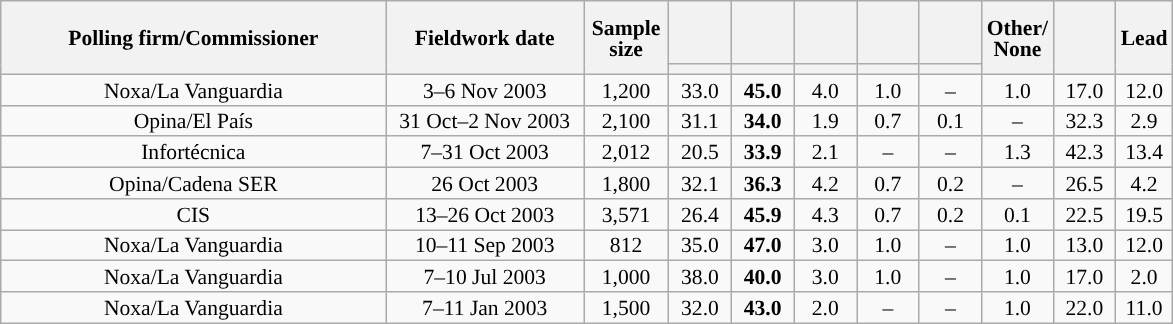<table class="wikitable collapsible collapsed" style="text-align:center; font-size:90%; line-height:14px;">
<tr style="height:42px;">
<th style="width:250px;" rowspan="2">Polling firm/Commissioner</th>
<th style="width:125px;" rowspan="2">Fieldwork date</th>
<th style="width:50px;" rowspan="2">Sample size</th>
<th style="width:35px;"></th>
<th style="width:35px;"></th>
<th style="width:35px;"></th>
<th style="width:35px;"></th>
<th style="width:35px;"></th>
<th style="width:35px;" rowspan="2">Other/<br>None</th>
<th style="width:35px;" rowspan="2"></th>
<th style="width:30px;" rowspan="2">Lead</th>
</tr>
<tr>
<th style="color:inherit;background:"></th>
<th style="color:inherit;background:"></th>
<th style="color:inherit;background:"></th>
<th style="color:inherit;background:"></th>
<th style="color:inherit;background:"></th>
</tr>
<tr>
<td>Noxa/La Vanguardia</td>
<td>3–6 Nov 2003</td>
<td>1,200</td>
<td>33.0</td>
<td><strong>45.0</strong></td>
<td>4.0</td>
<td>1.0</td>
<td>–</td>
<td>1.0</td>
<td>17.0</td>
<td style="background:">12.0</td>
</tr>
<tr>
<td>Opina/El País</td>
<td>31 Oct–2 Nov 2003</td>
<td>2,100</td>
<td>31.1</td>
<td><strong>34.0</strong></td>
<td>1.9</td>
<td>0.7</td>
<td>0.1</td>
<td>–</td>
<td>32.3</td>
<td style="background:">2.9</td>
</tr>
<tr>
<td>Infortécnica</td>
<td>7–31 Oct 2003</td>
<td>2,012</td>
<td>20.5</td>
<td><strong>33.9</strong></td>
<td>2.1</td>
<td>–</td>
<td>–</td>
<td>1.3</td>
<td>42.3</td>
<td style="background:">13.4</td>
</tr>
<tr>
<td>Opina/Cadena SER</td>
<td>26 Oct 2003</td>
<td>1,800</td>
<td>32.1</td>
<td><strong>36.3</strong></td>
<td>4.2</td>
<td>0.7</td>
<td>0.2</td>
<td>–</td>
<td>26.5</td>
<td style="background:">4.2</td>
</tr>
<tr>
<td>CIS</td>
<td>13–26 Oct 2003</td>
<td>3,571</td>
<td>26.4</td>
<td><strong>45.9</strong></td>
<td>4.3</td>
<td>0.7</td>
<td>0.2</td>
<td>0.1</td>
<td>22.5</td>
<td style="background:">19.5</td>
</tr>
<tr>
<td>Noxa/La Vanguardia</td>
<td>10–11 Sep 2003</td>
<td>812</td>
<td>35.0</td>
<td><strong>47.0</strong></td>
<td>3.0</td>
<td>1.0</td>
<td>–</td>
<td>1.0</td>
<td>13.0</td>
<td style="background:">12.0</td>
</tr>
<tr>
<td>Noxa/La Vanguardia</td>
<td>7–10 Jul 2003</td>
<td>1,000</td>
<td>38.0</td>
<td><strong>40.0</strong></td>
<td>3.0</td>
<td>1.0</td>
<td>–</td>
<td>1.0</td>
<td>17.0</td>
<td style="background:">2.0</td>
</tr>
<tr>
<td>Noxa/La Vanguardia</td>
<td>7–11 Jan 2003</td>
<td>1,500</td>
<td>32.0</td>
<td><strong>43.0</strong></td>
<td>2.0</td>
<td>–</td>
<td>–</td>
<td>1.0</td>
<td>22.0</td>
<td style="background:">11.0</td>
</tr>
</table>
